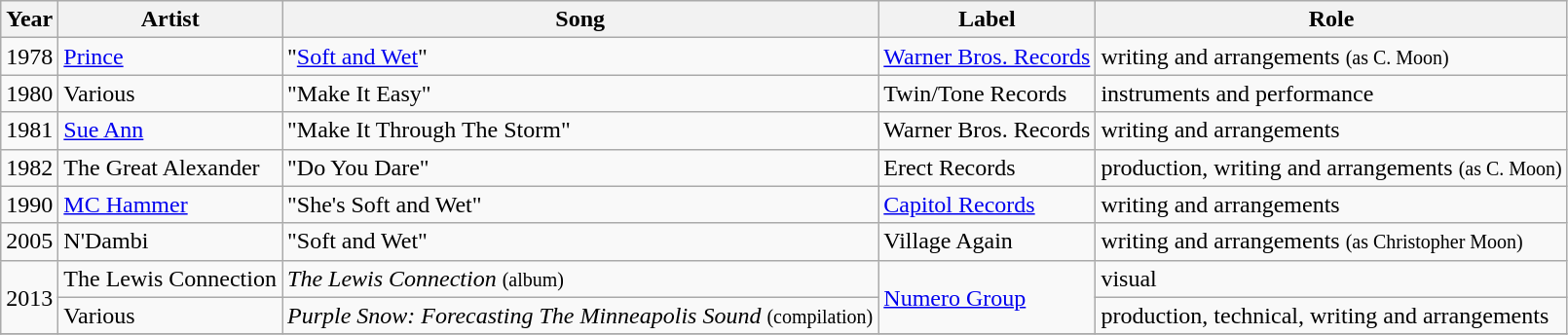<table class="wikitable">
<tr>
<th align="left">Year</th>
<th align="left">Artist</th>
<th align="left">Song</th>
<th align="left">Label</th>
<th align="left">Role</th>
</tr>
<tr>
<td>1978</td>
<td><a href='#'>Prince</a></td>
<td>"<a href='#'>Soft and Wet</a>"</td>
<td><a href='#'>Warner Bros. Records</a></td>
<td>writing and arrangements <small>(as C. Moon)</small></td>
</tr>
<tr>
<td>1980</td>
<td>Various</td>
<td>"Make It Easy"</td>
<td>Twin/Tone Records</td>
<td>instruments and performance</td>
</tr>
<tr>
<td>1981</td>
<td><a href='#'>Sue Ann</a></td>
<td>"Make It Through The Storm"</td>
<td>Warner Bros. Records</td>
<td>writing and arrangements</td>
</tr>
<tr>
<td>1982</td>
<td>The Great Alexander</td>
<td>"Do You Dare"</td>
<td>Erect Records</td>
<td>production, writing and arrangements <small>(as C. Moon)</small></td>
</tr>
<tr>
<td>1990</td>
<td><a href='#'>MC Hammer</a></td>
<td>"She's Soft and Wet"</td>
<td><a href='#'>Capitol Records</a></td>
<td>writing and arrangements</td>
</tr>
<tr>
<td>2005</td>
<td>N'Dambi</td>
<td>"Soft and Wet"</td>
<td>Village Again</td>
<td>writing and arrangements <small>(as Christopher Moon)</small></td>
</tr>
<tr>
<td rowspan=2>2013</td>
<td>The Lewis Connection</td>
<td><em>The Lewis Connection</em> <small>(album)</small></td>
<td rowspan=2><a href='#'>Numero Group</a></td>
<td>visual</td>
</tr>
<tr>
<td>Various</td>
<td><em>Purple Snow: Forecasting The Minneapolis Sound</em> <small>(compilation)</small></td>
<td>production, technical, writing and arrangements</td>
</tr>
<tr>
</tr>
</table>
